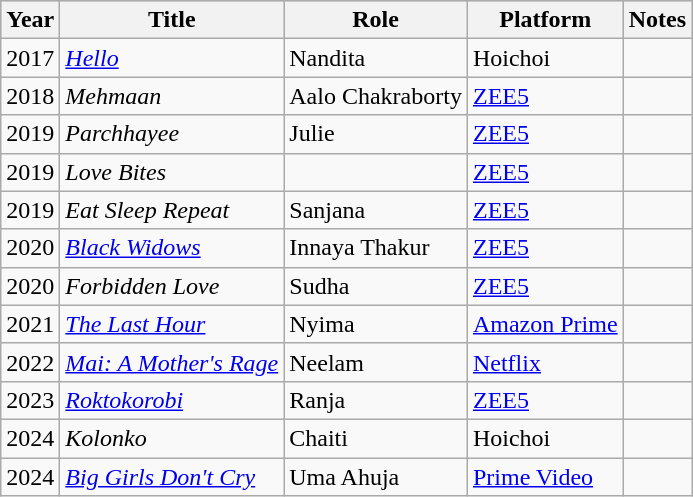<table class="wikitable" border="1">
<tr style="background:#ccc;">
<th>Year</th>
<th>Title</th>
<th>Role</th>
<th>Platform</th>
<th>Notes</th>
</tr>
<tr>
<td>2017</td>
<td><em><a href='#'>Hello</a></em></td>
<td>Nandita</td>
<td>Hoichoi</td>
<td></td>
</tr>
<tr>
<td>2018</td>
<td><em>Mehmaan</em></td>
<td>Aalo Chakraborty</td>
<td><a href='#'>ZEE5</a></td>
<td></td>
</tr>
<tr>
<td>2019</td>
<td><em>Parchhayee</em></td>
<td>Julie</td>
<td><a href='#'>ZEE5</a></td>
<td></td>
</tr>
<tr>
<td>2019</td>
<td><em>Love Bites</em></td>
<td></td>
<td><a href='#'>ZEE5</a></td>
<td></td>
</tr>
<tr>
<td>2019</td>
<td><em>Eat Sleep Repeat</em></td>
<td>Sanjana</td>
<td><a href='#'>ZEE5</a></td>
<td></td>
</tr>
<tr>
<td>2020</td>
<td><em><a href='#'>Black Widows</a></em></td>
<td>Innaya Thakur</td>
<td><a href='#'>ZEE5</a></td>
<td></td>
</tr>
<tr>
<td>2020</td>
<td><em>Forbidden Love</em></td>
<td>Sudha</td>
<td><a href='#'>ZEE5</a></td>
<td></td>
</tr>
<tr>
<td>2021</td>
<td><em><a href='#'>The Last Hour</a></em></td>
<td>Nyima</td>
<td><a href='#'>Amazon Prime</a></td>
<td></td>
</tr>
<tr>
<td>2022</td>
<td><em><a href='#'>Mai: A Mother's Rage</a></em></td>
<td>Neelam</td>
<td><a href='#'>Netflix</a></td>
<td></td>
</tr>
<tr>
<td>2023</td>
<td><em><a href='#'>Roktokorobi</a></em></td>
<td>Ranja</td>
<td><a href='#'>ZEE5</a></td>
<td></td>
</tr>
<tr>
<td>2024</td>
<td><em>Kolonko</em></td>
<td>Chaiti</td>
<td>Hoichoi</td>
<td></td>
</tr>
<tr>
<td>2024</td>
<td><em><a href='#'>Big Girls Don't Cry</a></em></td>
<td>Uma Ahuja</td>
<td><a href='#'>Prime Video</a></td>
<td></td>
</tr>
</table>
